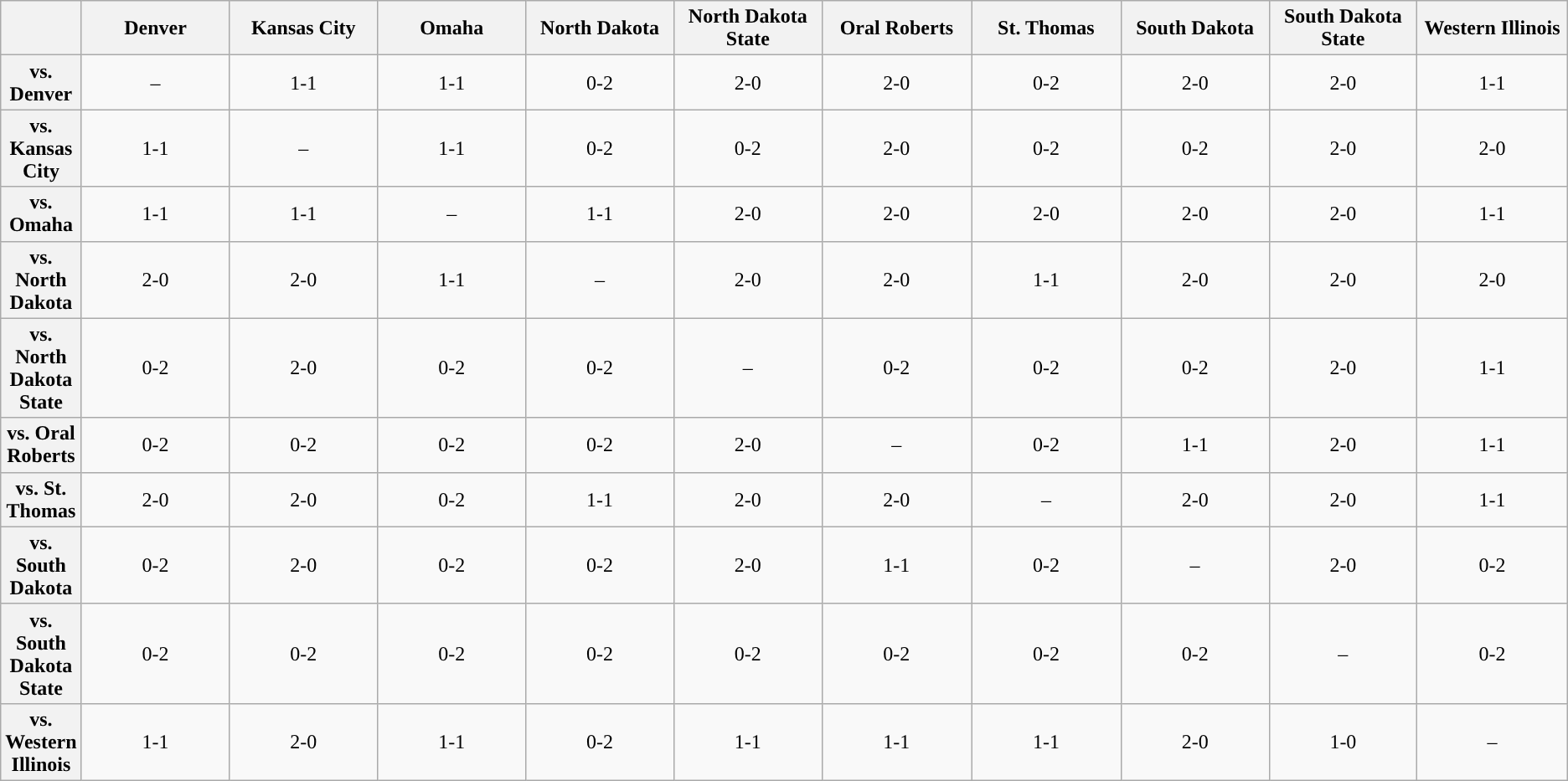<table class="wikitable" style="text-align:center">
<tr>
<th colspan="1"></th>
<th width="130">Denver</th>
<th width="130">Kansas City</th>
<th width="130">Omaha</th>
<th width="130">North Dakota</th>
<th width="130">North Dakota State</th>
<th width="130">Oral Roberts</th>
<th width="130">St. Thomas</th>
<th width="130">South Dakota</th>
<th width="130">South Dakota State</th>
<th width="130">Western Illinois</th>
</tr>
<tr>
<th>vs. Denver</th>
<td>–</td>
<td>1-1</td>
<td>1-1</td>
<td>0-2</td>
<td>2-0</td>
<td>2-0</td>
<td>0-2</td>
<td>2-0</td>
<td>2-0</td>
<td>1-1</td>
</tr>
<tr>
<th>vs. Kansas City</th>
<td>1-1</td>
<td>–</td>
<td>1-1</td>
<td>0-2</td>
<td>0-2</td>
<td>2-0</td>
<td>0-2</td>
<td>0-2</td>
<td>2-0</td>
<td>2-0</td>
</tr>
<tr>
<th>vs. Omaha</th>
<td>1-1</td>
<td>1-1</td>
<td>–</td>
<td>1-1</td>
<td>2-0</td>
<td>2-0</td>
<td>2-0</td>
<td>2-0</td>
<td>2-0</td>
<td>1-1</td>
</tr>
<tr>
<th>vs. North Dakota</th>
<td>2-0</td>
<td>2-0</td>
<td>1-1</td>
<td>–</td>
<td>2-0</td>
<td>2-0</td>
<td>1-1</td>
<td>2-0</td>
<td>2-0</td>
<td>2-0</td>
</tr>
<tr>
<th>vs. North Dakota State</th>
<td>0-2</td>
<td>2-0</td>
<td>0-2</td>
<td>0-2</td>
<td>–</td>
<td>0-2</td>
<td>0-2</td>
<td>0-2</td>
<td>2-0</td>
<td>1-1</td>
</tr>
<tr>
<th>vs. Oral Roberts</th>
<td>0-2</td>
<td>0-2</td>
<td>0-2</td>
<td>0-2</td>
<td>2-0</td>
<td>–</td>
<td>0-2</td>
<td>1-1</td>
<td>2-0</td>
<td>1-1</td>
</tr>
<tr>
<th>vs. St. Thomas</th>
<td>2-0</td>
<td>2-0</td>
<td>0-2</td>
<td>1-1</td>
<td>2-0</td>
<td>2-0</td>
<td>–</td>
<td>2-0</td>
<td>2-0</td>
<td>1-1</td>
</tr>
<tr>
<th>vs. South Dakota</th>
<td>0-2</td>
<td>2-0</td>
<td>0-2</td>
<td>0-2</td>
<td>2-0</td>
<td>1-1</td>
<td>0-2</td>
<td>–</td>
<td>2-0</td>
<td>0-2</td>
</tr>
<tr>
<th>vs. South Dakota State</th>
<td>0-2</td>
<td>0-2</td>
<td>0-2</td>
<td>0-2</td>
<td>0-2</td>
<td>0-2</td>
<td>0-2</td>
<td>0-2</td>
<td>–</td>
<td>0-2</td>
</tr>
<tr>
<th>vs. Western Illinois</th>
<td>1-1</td>
<td>2-0</td>
<td>1-1</td>
<td>0-2</td>
<td>1-1</td>
<td>1-1</td>
<td>1-1</td>
<td>2-0</td>
<td>1-0</td>
<td>–</td>
</tr>
</table>
